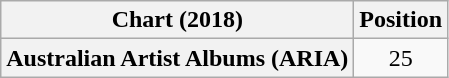<table class="wikitable plainrowheaders" style="text-align:center">
<tr>
<th scope="col">Chart (2018)</th>
<th scope="col">Position</th>
</tr>
<tr>
<th scope="row">Australian Artist Albums (ARIA)</th>
<td>25</td>
</tr>
</table>
